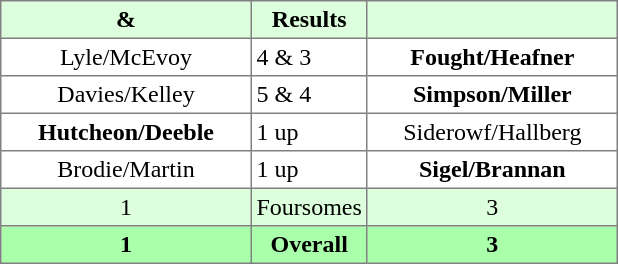<table border="1" cellpadding="3" style="border-collapse:collapse; text-align:center;">
<tr style="background:#ddffdd;">
<th width=160> & </th>
<th>Results</th>
<th width=160></th>
</tr>
<tr>
<td>Lyle/McEvoy</td>
<td align=left> 4 & 3</td>
<td><strong>Fought/Heafner</strong></td>
</tr>
<tr>
<td>Davies/Kelley</td>
<td align=left> 5 & 4</td>
<td><strong>Simpson/Miller</strong></td>
</tr>
<tr>
<td><strong>Hutcheon/Deeble</strong></td>
<td align=left> 1 up</td>
<td>Siderowf/Hallberg</td>
</tr>
<tr>
<td>Brodie/Martin</td>
<td align=left> 1 up</td>
<td><strong>Sigel/Brannan</strong></td>
</tr>
<tr style="background:#ddffdd;">
<td>1</td>
<td>Foursomes</td>
<td>3</td>
</tr>
<tr style="background:#aaffaa;">
<th>1</th>
<th>Overall</th>
<th>3</th>
</tr>
</table>
